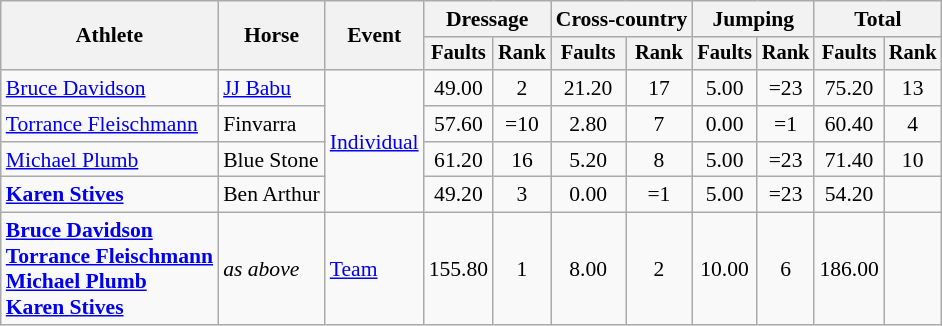<table class=wikitable style=font-size:90%;text-align:center>
<tr>
<th rowspan=2>Athlete</th>
<th rowspan=2>Horse</th>
<th rowspan=2>Event</th>
<th colspan=2>Dressage</th>
<th colspan=2>Cross-country</th>
<th colspan=2>Jumping</th>
<th colspan=2>Total</th>
</tr>
<tr style=font-size:95%>
<th>Faults</th>
<th>Rank</th>
<th>Faults</th>
<th>Rank</th>
<th>Faults</th>
<th>Rank</th>
<th>Faults</th>
<th>Rank</th>
</tr>
<tr>
<td align=left><a href='#'>Bruce Davidson</a></td>
<td align=left><a href='#'>JJ Babu</a></td>
<td align=left rowspan=4><a href='#'>Individual</a></td>
<td>49.00</td>
<td>2</td>
<td>21.20</td>
<td>17</td>
<td>5.00</td>
<td>=23</td>
<td>75.20</td>
<td>13</td>
</tr>
<tr>
<td align=left><a href='#'>Torrance Fleischmann</a></td>
<td align=left>Finvarra</td>
<td>57.60</td>
<td>=10</td>
<td>2.80</td>
<td>7</td>
<td>0.00</td>
<td>=1</td>
<td>60.40</td>
<td>4</td>
</tr>
<tr>
<td align=left><a href='#'>Michael Plumb</a></td>
<td align=left>Blue Stone</td>
<td>61.20</td>
<td>16</td>
<td>5.20</td>
<td>8</td>
<td>5.00</td>
<td>=23</td>
<td>71.40</td>
<td>10</td>
</tr>
<tr>
<td align=left><strong><a href='#'>Karen Stives</a></strong></td>
<td align=left>Ben Arthur</td>
<td>49.20</td>
<td>3</td>
<td>0.00</td>
<td>=1</td>
<td>5.00</td>
<td>=23</td>
<td>54.20</td>
<td></td>
</tr>
<tr>
<td align=left><strong><a href='#'>Bruce Davidson</a><br><a href='#'>Torrance Fleischmann</a><br><a href='#'>Michael Plumb</a><br><a href='#'>Karen Stives</a></strong></td>
<td align=left><em>as above</em></td>
<td align=left><a href='#'>Team</a></td>
<td>155.80</td>
<td>1</td>
<td>8.00</td>
<td>2</td>
<td>10.00</td>
<td>6</td>
<td>186.00</td>
<td></td>
</tr>
</table>
